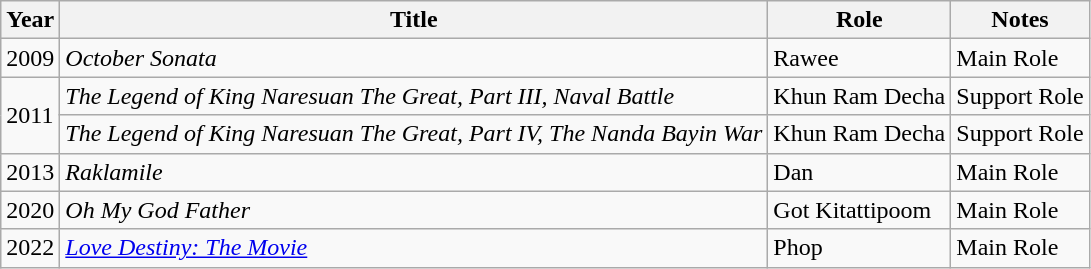<table class="wikitable">
<tr>
<th>Year</th>
<th>Title</th>
<th>Role</th>
<th>Notes</th>
</tr>
<tr>
<td>2009</td>
<td><em>October Sonata</em></td>
<td>Rawee</td>
<td>Main Role</td>
</tr>
<tr>
<td rowspan="2">2011</td>
<td><em>The Legend of King Naresuan The Great, Part III, Naval Battle</em></td>
<td>Khun Ram Decha</td>
<td>Support Role</td>
</tr>
<tr>
<td><em>The Legend of King Naresuan The Great, Part IV, The Nanda Bayin War</em></td>
<td>Khun Ram Decha</td>
<td>Support Role</td>
</tr>
<tr>
<td>2013</td>
<td><em>Raklamile</em></td>
<td>Dan</td>
<td>Main Role</td>
</tr>
<tr>
<td>2020</td>
<td><em>Oh My God Father</em></td>
<td>Got Kitattipoom</td>
<td>Main Role</td>
</tr>
<tr>
<td>2022</td>
<td><em><a href='#'>Love Destiny: The Movie</a></em></td>
<td>Phop</td>
<td>Main Role</td>
</tr>
</table>
